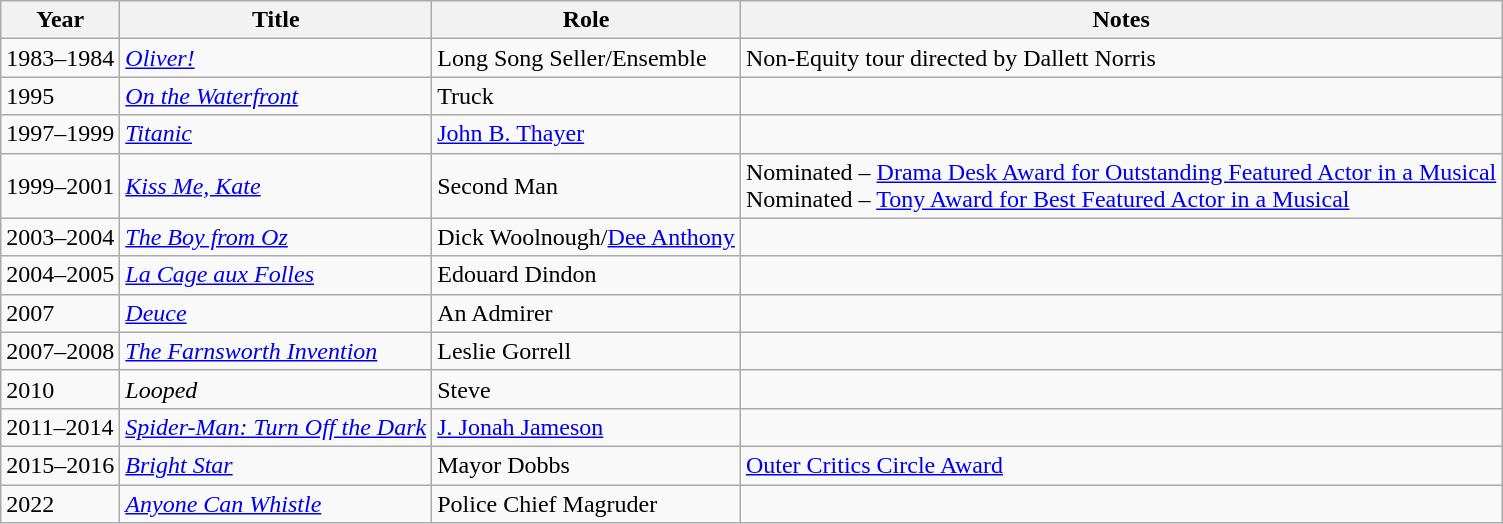<table class="wikitable sortable">
<tr>
<th>Year</th>
<th>Title</th>
<th>Role</th>
<th>Notes</th>
</tr>
<tr>
<td>1983–1984</td>
<td><em><a href='#'>Oliver!</a></em></td>
<td>Long Song Seller/Ensemble</td>
<td>Non-Equity tour directed by Dallett Norris</td>
</tr>
<tr>
<td>1995</td>
<td><em><a href='#'>On the Waterfront</a></em></td>
<td>Truck</td>
<td></td>
</tr>
<tr>
<td>1997–1999</td>
<td><em><a href='#'>Titanic</a></em></td>
<td><a href='#'>John B. Thayer</a></td>
<td></td>
</tr>
<tr>
<td>1999–2001</td>
<td><em><a href='#'>Kiss Me, Kate</a></em></td>
<td>Second Man</td>
<td>Nominated – <a href='#'>Drama Desk Award for Outstanding Featured Actor in a Musical</a><br>Nominated – <a href='#'>Tony Award for Best Featured Actor in a Musical</a></td>
</tr>
<tr>
<td>2003–2004</td>
<td><em><a href='#'>The Boy from Oz</a></em></td>
<td>Dick Woolnough/<a href='#'>Dee Anthony</a></td>
<td></td>
</tr>
<tr>
<td>2004–2005</td>
<td><em><a href='#'>La Cage aux Folles</a></em></td>
<td>Edouard Dindon</td>
<td></td>
</tr>
<tr>
<td>2007</td>
<td><em><a href='#'>Deuce</a></em></td>
<td>An Admirer</td>
<td></td>
</tr>
<tr>
<td>2007–2008</td>
<td><em><a href='#'>The Farnsworth Invention</a></em></td>
<td>Leslie Gorrell</td>
<td></td>
</tr>
<tr>
<td>2010</td>
<td><em>Looped</em></td>
<td>Steve</td>
<td></td>
</tr>
<tr>
<td>2011–2014</td>
<td><em><a href='#'>Spider-Man: Turn Off the Dark</a></em></td>
<td><a href='#'>J. Jonah Jameson</a></td>
<td></td>
</tr>
<tr>
<td>2015–2016</td>
<td><a href='#'><em>Bright Star</em></a></td>
<td>Mayor Dobbs</td>
<td><a href='#'>Outer Critics Circle Award</a></td>
</tr>
<tr>
<td>2022</td>
<td><em><a href='#'>Anyone Can Whistle</a></em></td>
<td>Police Chief Magruder</td>
<td></td>
</tr>
</table>
